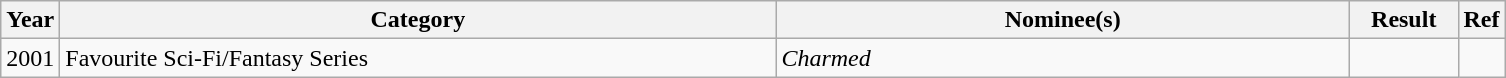<table class="wikitable">
<tr>
<th>Year</th>
<th width=470>Category</th>
<th width=375>Nominee(s)</th>
<th width=65>Result</th>
<th>Ref</th>
</tr>
<tr>
<td>2001</td>
<td>Favourite Sci-Fi/Fantasy Series</td>
<td><em>Charmed</em></td>
<td></td>
<td></td>
</tr>
</table>
